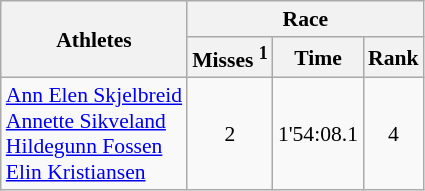<table class="wikitable" style="font-size:90%">
<tr>
<th rowspan=2>Athletes</th>
<th colspan=3>Race</th>
</tr>
<tr>
<th>Misses <sup>1</sup></th>
<th>Time</th>
<th>Rank</th>
</tr>
<tr>
<td><a href='#'>Ann Elen Skjelbreid</a><br><a href='#'>Annette Sikveland</a><br><a href='#'>Hildegunn Fossen</a><br><a href='#'>Elin Kristiansen</a></td>
<td align=center>2</td>
<td align=center>1'54:08.1</td>
<td align=center>4</td>
</tr>
</table>
